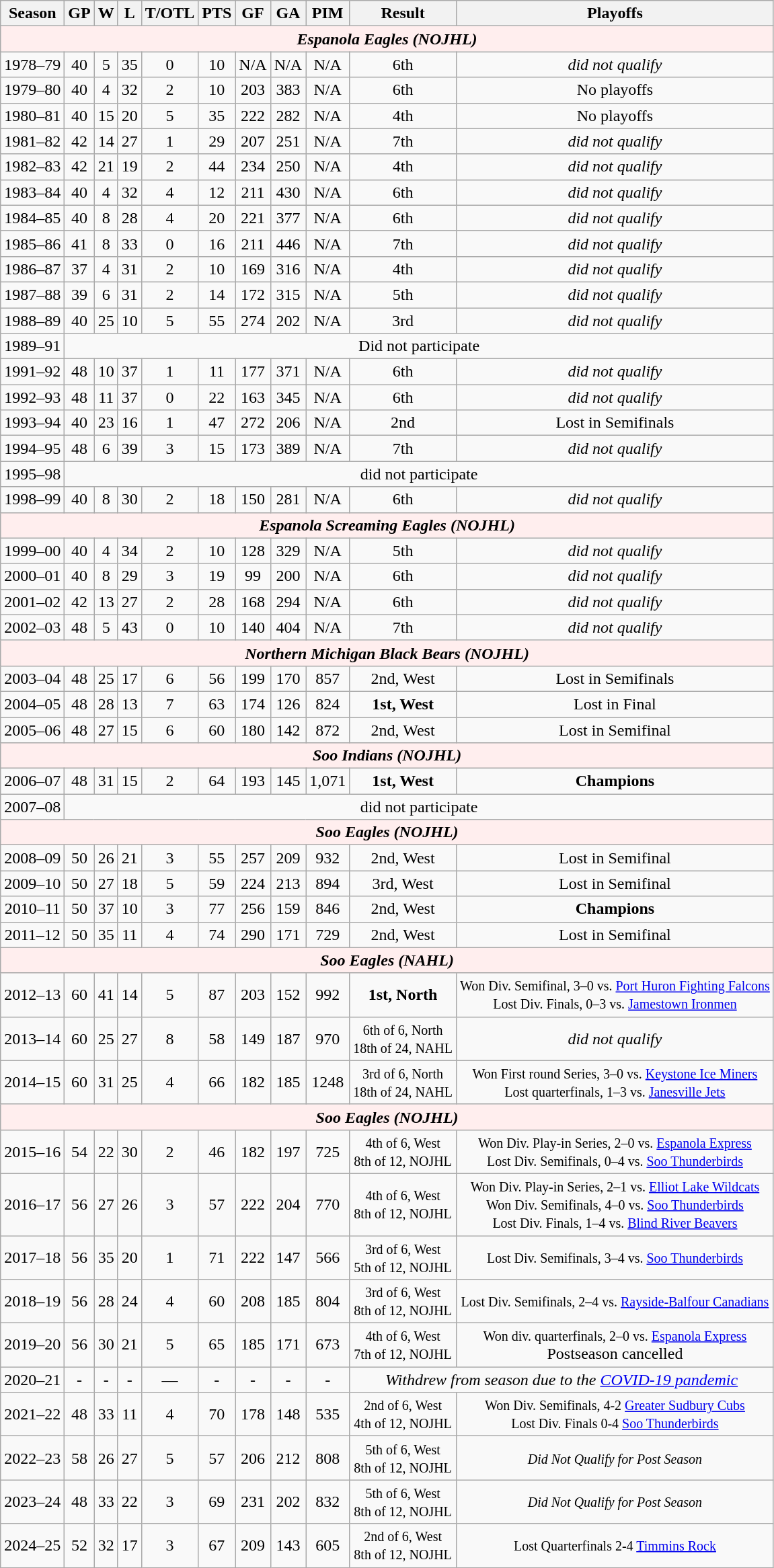<table class="wikitable" style="text-align:center">
<tr>
<th>Season</th>
<th>GP</th>
<th>W</th>
<th>L</th>
<th>T/OTL</th>
<th>PTS</th>
<th>GF</th>
<th>GA</th>
<th>PIM</th>
<th>Result</th>
<th>Playoffs</th>
</tr>
<tr bgcolor="#ffeeee">
<td colspan="11"><strong><em>Espanola Eagles (NOJHL)</em></strong></td>
</tr>
<tr>
<td>1978–79</td>
<td>40</td>
<td>5</td>
<td>35</td>
<td>0</td>
<td>10</td>
<td>N/A</td>
<td>N/A</td>
<td>N/A</td>
<td>6th</td>
<td><em>did not qualify</em></td>
</tr>
<tr>
<td>1979–80</td>
<td>40</td>
<td>4</td>
<td>32</td>
<td>2</td>
<td>10</td>
<td>203</td>
<td>383</td>
<td>N/A</td>
<td>6th</td>
<td>No playoffs</td>
</tr>
<tr>
<td>1980–81</td>
<td>40</td>
<td>15</td>
<td>20</td>
<td>5</td>
<td>35</td>
<td>222</td>
<td>282</td>
<td>N/A</td>
<td>4th</td>
<td>No playoffs</td>
</tr>
<tr>
<td>1981–82</td>
<td>42</td>
<td>14</td>
<td>27</td>
<td>1</td>
<td>29</td>
<td>207</td>
<td>251</td>
<td>N/A</td>
<td>7th</td>
<td><em>did not qualify</em></td>
</tr>
<tr>
<td>1982–83</td>
<td>42</td>
<td>21</td>
<td>19</td>
<td>2</td>
<td>44</td>
<td>234</td>
<td>250</td>
<td>N/A</td>
<td>4th</td>
<td><em>did not qualify</em></td>
</tr>
<tr>
<td>1983–84</td>
<td>40</td>
<td>4</td>
<td>32</td>
<td>4</td>
<td>12</td>
<td>211</td>
<td>430</td>
<td>N/A</td>
<td>6th</td>
<td><em>did not qualify</em></td>
</tr>
<tr>
<td>1984–85</td>
<td>40</td>
<td>8</td>
<td>28</td>
<td>4</td>
<td>20</td>
<td>221</td>
<td>377</td>
<td>N/A</td>
<td>6th</td>
<td><em>did not qualify</em></td>
</tr>
<tr>
<td>1985–86</td>
<td>41</td>
<td>8</td>
<td>33</td>
<td>0</td>
<td>16</td>
<td>211</td>
<td>446</td>
<td>N/A</td>
<td>7th</td>
<td><em>did not qualify</em></td>
</tr>
<tr>
<td>1986–87</td>
<td>37</td>
<td>4</td>
<td>31</td>
<td>2</td>
<td>10</td>
<td>169</td>
<td>316</td>
<td>N/A</td>
<td>4th</td>
<td><em>did not qualify</em></td>
</tr>
<tr>
<td>1987–88</td>
<td>39</td>
<td>6</td>
<td>31</td>
<td>2</td>
<td>14</td>
<td>172</td>
<td>315</td>
<td>N/A</td>
<td>5th</td>
<td><em>did not qualify</em></td>
</tr>
<tr>
<td>1988–89</td>
<td>40</td>
<td>25</td>
<td>10</td>
<td>5</td>
<td>55</td>
<td>274</td>
<td>202</td>
<td>N/A</td>
<td>3rd</td>
<td><em>did not qualify</em></td>
</tr>
<tr>
<td>1989–91</td>
<td colspan="11">Did not participate</td>
</tr>
<tr>
<td>1991–92</td>
<td>48</td>
<td>10</td>
<td>37</td>
<td>1</td>
<td>11</td>
<td>177</td>
<td>371</td>
<td>N/A</td>
<td>6th</td>
<td><em>did not qualify</em></td>
</tr>
<tr>
<td>1992–93</td>
<td>48</td>
<td>11</td>
<td>37</td>
<td>0</td>
<td>22</td>
<td>163</td>
<td>345</td>
<td>N/A</td>
<td>6th</td>
<td><em>did not qualify</em></td>
</tr>
<tr>
<td>1993–94</td>
<td>40</td>
<td>23</td>
<td>16</td>
<td>1</td>
<td>47</td>
<td>272</td>
<td>206</td>
<td>N/A</td>
<td>2nd</td>
<td>Lost in Semifinals</td>
</tr>
<tr>
<td>1994–95</td>
<td>48</td>
<td>6</td>
<td>39</td>
<td>3</td>
<td>15</td>
<td>173</td>
<td>389</td>
<td>N/A</td>
<td>7th</td>
<td><em>did not qualify</em></td>
</tr>
<tr>
<td>1995–98</td>
<td colspan="11">did not participate</td>
</tr>
<tr>
<td>1998–99</td>
<td>40</td>
<td>8</td>
<td>30</td>
<td>2</td>
<td>18</td>
<td>150</td>
<td>281</td>
<td>N/A</td>
<td>6th</td>
<td><em>did not qualify</em></td>
</tr>
<tr bgcolor="#ffeeee">
<td colspan="11"><strong><em>Espanola Screaming Eagles (NOJHL)</em></strong></td>
</tr>
<tr>
<td>1999–00</td>
<td>40</td>
<td>4</td>
<td>34</td>
<td>2</td>
<td>10</td>
<td>128</td>
<td>329</td>
<td>N/A</td>
<td>5th</td>
<td><em>did not qualify</em></td>
</tr>
<tr>
<td>2000–01</td>
<td>40</td>
<td>8</td>
<td>29</td>
<td>3</td>
<td>19</td>
<td>99</td>
<td>200</td>
<td>N/A</td>
<td>6th</td>
<td><em>did not qualify</em></td>
</tr>
<tr>
<td>2001–02</td>
<td>42</td>
<td>13</td>
<td>27</td>
<td>2</td>
<td>28</td>
<td>168</td>
<td>294</td>
<td>N/A</td>
<td>6th</td>
<td><em>did not qualify</em></td>
</tr>
<tr>
<td>2002–03</td>
<td>48</td>
<td>5</td>
<td>43</td>
<td>0</td>
<td>10</td>
<td>140</td>
<td>404</td>
<td>N/A</td>
<td>7th</td>
<td><em>did not qualify</em></td>
</tr>
<tr bgcolor="#ffeeee">
<td colspan="11"><strong><em>Northern Michigan Black Bears (NOJHL)</em></strong></td>
</tr>
<tr>
<td>2003–04</td>
<td>48</td>
<td>25</td>
<td>17</td>
<td>6</td>
<td>56</td>
<td>199</td>
<td>170</td>
<td>857</td>
<td>2nd, West</td>
<td>Lost in Semifinals</td>
</tr>
<tr>
<td>2004–05</td>
<td>48</td>
<td>28</td>
<td>13</td>
<td>7</td>
<td>63</td>
<td>174</td>
<td>126</td>
<td>824</td>
<td><strong>1st, West</strong></td>
<td>Lost in Final</td>
</tr>
<tr>
<td>2005–06</td>
<td>48</td>
<td>27</td>
<td>15</td>
<td>6</td>
<td>60</td>
<td>180</td>
<td>142</td>
<td>872</td>
<td>2nd, West</td>
<td>Lost in Semifinal</td>
</tr>
<tr bgcolor="#ffeeee">
<td colspan="11"><strong><em>Soo Indians (NOJHL)</em></strong></td>
</tr>
<tr>
<td>2006–07</td>
<td>48</td>
<td>31</td>
<td>15</td>
<td>2</td>
<td>64</td>
<td>193</td>
<td>145</td>
<td>1,071</td>
<td><strong>1st, West</strong></td>
<td><strong>Champions</strong></td>
</tr>
<tr>
<td>2007–08</td>
<td colspan="11">did not participate</td>
</tr>
<tr bgcolor="#ffeeee">
<td colspan="11"><strong><em>Soo Eagles (NOJHL)</em></strong></td>
</tr>
<tr>
<td>2008–09</td>
<td>50</td>
<td>26</td>
<td>21</td>
<td>3</td>
<td>55</td>
<td>257</td>
<td>209</td>
<td>932</td>
<td>2nd, West</td>
<td>Lost in Semifinal</td>
</tr>
<tr>
<td>2009–10</td>
<td>50</td>
<td>27</td>
<td>18</td>
<td>5</td>
<td>59</td>
<td>224</td>
<td>213</td>
<td>894</td>
<td>3rd, West</td>
<td>Lost in Semifinal</td>
</tr>
<tr>
<td>2010–11</td>
<td>50</td>
<td>37</td>
<td>10</td>
<td>3</td>
<td>77</td>
<td>256</td>
<td>159</td>
<td>846</td>
<td>2nd, West</td>
<td><strong>Champions</strong></td>
</tr>
<tr>
<td>2011–12</td>
<td>50</td>
<td>35</td>
<td>11</td>
<td>4</td>
<td>74</td>
<td>290</td>
<td>171</td>
<td>729</td>
<td>2nd, West</td>
<td>Lost in Semifinal</td>
</tr>
<tr bgcolor="#ffeeee">
<td colspan="11"><strong><em>Soo Eagles (NAHL)</em></strong></td>
</tr>
<tr>
<td>2012–13</td>
<td>60</td>
<td>41</td>
<td>14</td>
<td>5</td>
<td>87</td>
<td>203</td>
<td>152</td>
<td>992</td>
<td><strong>1st, North</strong></td>
<td><small>Won Div. Semifinal, 3–0 vs. <a href='#'>Port Huron Fighting Falcons</a><br>Lost Div. Finals, 0–3 vs. <a href='#'>Jamestown Ironmen</a></small></td>
</tr>
<tr>
<td>2013–14</td>
<td>60</td>
<td>25</td>
<td>27</td>
<td>8</td>
<td>58</td>
<td>149</td>
<td>187</td>
<td>970</td>
<td><small>6th of 6, North<br>18th of 24, NAHL </small></td>
<td><em>did not qualify</em></td>
</tr>
<tr>
<td>2014–15</td>
<td>60</td>
<td>31</td>
<td>25</td>
<td>4</td>
<td>66</td>
<td>182</td>
<td>185</td>
<td>1248</td>
<td><small> 3rd of 6, North<br>18th of 24, NAHL</small></td>
<td><small>Won First round Series, 3–0 vs. <a href='#'>Keystone Ice Miners</a><br>Lost quarterfinals, 1–3 vs. <a href='#'>Janesville Jets</a></small></td>
</tr>
<tr bgcolor="#ffeeee">
<td colspan="11"><strong><em>Soo Eagles (NOJHL)</em></strong></td>
</tr>
<tr>
<td>2015–16</td>
<td>54</td>
<td>22</td>
<td>30</td>
<td>2</td>
<td>46</td>
<td>182</td>
<td>197</td>
<td>725</td>
<td><small> 4th of 6, West<br>8th of 12, NOJHL </small></td>
<td><small>Won Div. Play-in Series, 2–0 vs. <a href='#'>Espanola Express</a><br>Lost Div. Semifinals, 0–4 vs. <a href='#'>Soo Thunderbirds</a></small></td>
</tr>
<tr>
<td>2016–17</td>
<td>56</td>
<td>27</td>
<td>26</td>
<td>3</td>
<td>57</td>
<td>222</td>
<td>204</td>
<td>770</td>
<td><small>4th of 6, West<br>8th of 12, NOJHL </small></td>
<td><small>Won Div. Play-in Series, 2–1 vs. <a href='#'>Elliot Lake Wildcats</a><br>Won Div. Semifinals, 4–0 vs. <a href='#'>Soo Thunderbirds</a><br>Lost Div. Finals, 1–4 vs. <a href='#'>Blind River Beavers</a></small></td>
</tr>
<tr>
<td>2017–18</td>
<td>56</td>
<td>35</td>
<td>20</td>
<td>1</td>
<td>71</td>
<td>222</td>
<td>147</td>
<td>566</td>
<td><small>3rd of 6, West<br>5th of 12, NOJHL </small></td>
<td><small>Lost Div. Semifinals, 3–4 vs. <a href='#'>Soo Thunderbirds</a></small></td>
</tr>
<tr>
<td>2018–19</td>
<td>56</td>
<td>28</td>
<td>24</td>
<td>4</td>
<td>60</td>
<td>208</td>
<td>185</td>
<td>804</td>
<td><small>3rd of 6, West<br>8th of 12, NOJHL </small></td>
<td><small>Lost Div. Semifinals, 2–4 vs. <a href='#'>Rayside-Balfour Canadians</a></small></td>
</tr>
<tr>
<td>2019–20</td>
<td>56</td>
<td>30</td>
<td>21</td>
<td>5</td>
<td>65</td>
<td>185</td>
<td>171</td>
<td>673</td>
<td><small>4th of 6, West<br>7th of 12, NOJHL </small></td>
<td><small>Won div. quarterfinals, 2–0 vs. <a href='#'>Espanola Express</a></small><br>Postseason cancelled</td>
</tr>
<tr>
<td>2020–21</td>
<td>-</td>
<td>-</td>
<td>-</td>
<td>—</td>
<td>-</td>
<td>-</td>
<td>-</td>
<td>-</td>
<td colspan=2><em>Withdrew from season due to the <a href='#'>COVID-19 pandemic</a></em></td>
</tr>
<tr>
<td>2021–22</td>
<td>48</td>
<td>33</td>
<td>11</td>
<td>4</td>
<td>70</td>
<td>178</td>
<td>148</td>
<td>535</td>
<td><small>2nd of 6, West<br>4th of 12, NOJHL </small></td>
<td><small>Won Div. Semifinals, 4-2 <a href='#'>Greater Sudbury Cubs</a><br>Lost Div. Finals 0-4 <a href='#'>Soo Thunderbirds</a></small></td>
</tr>
<tr>
<td>2022–23</td>
<td>58</td>
<td>26</td>
<td>27</td>
<td>5</td>
<td>57</td>
<td>206</td>
<td>212</td>
<td>808</td>
<td><small>5th of 6, West<br>8th of 12, NOJHL </small></td>
<td><small><em>Did Not Qualify for Post Season</em></small></td>
</tr>
<tr>
<td>2023–24</td>
<td>48</td>
<td>33</td>
<td>22</td>
<td>3</td>
<td>69</td>
<td>231</td>
<td>202</td>
<td>832</td>
<td><small>5th of 6, West<br>8th of 12, NOJHL </small></td>
<td><small><em>Did Not Qualify for Post Season</em></small></td>
</tr>
<tr>
<td>2024–25</td>
<td>52</td>
<td>32</td>
<td>17</td>
<td>3</td>
<td>67</td>
<td>209</td>
<td>143</td>
<td>605</td>
<td><small>2nd of 6, West<br>8th of 12, NOJHL </small></td>
<td><small>Lost Quarterfinals 2-4 <a href='#'>Timmins Rock</a></small></td>
</tr>
</table>
